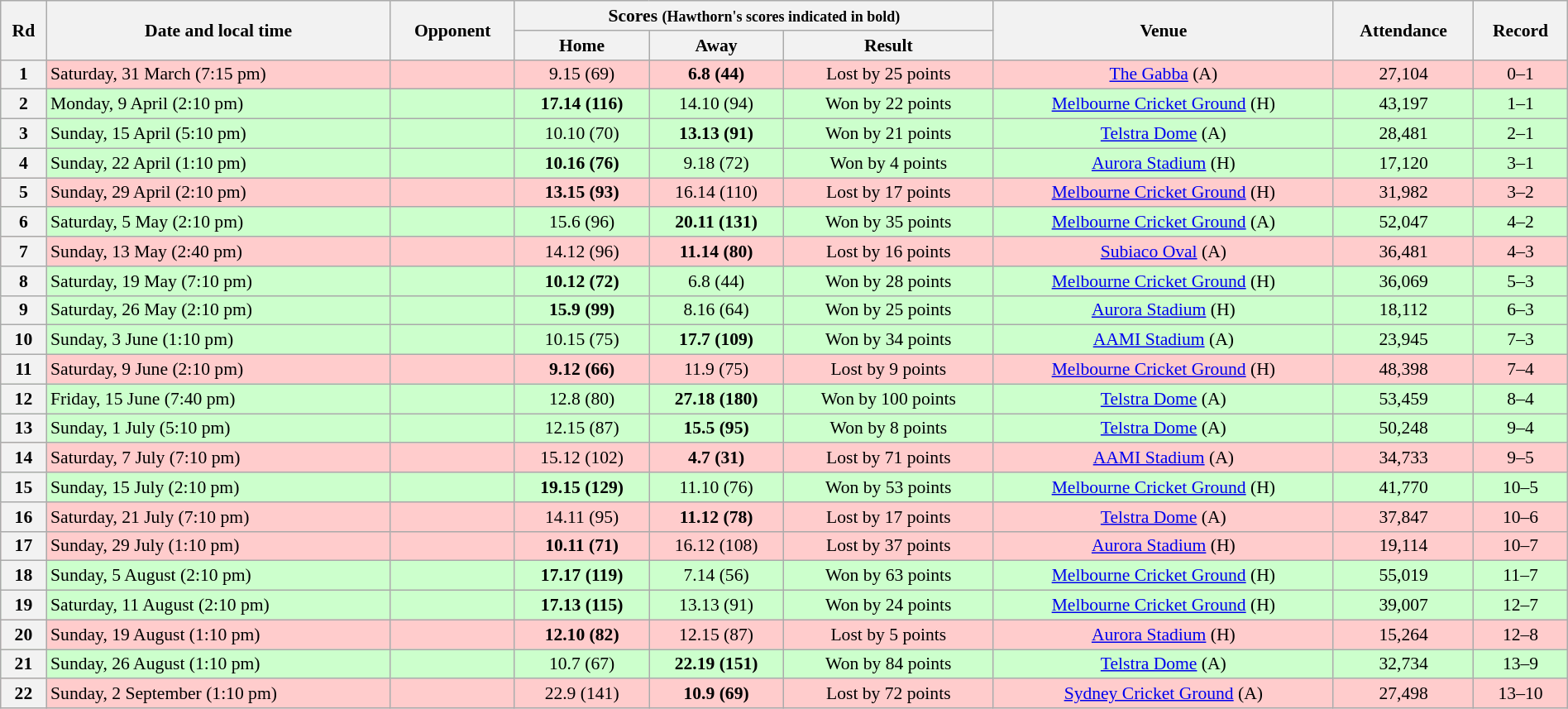<table class="wikitable" style="font-size:90%; text-align:center; width: 100%; margin-left: auto; margin-right: auto">
<tr>
<th rowspan="2">Rd</th>
<th rowspan="2">Date and local time</th>
<th rowspan="2">Opponent</th>
<th colspan="3">Scores <small>(Hawthorn's scores indicated in bold)</small></th>
<th rowspan="2">Venue</th>
<th rowspan="2">Attendance</th>
<th rowspan="2">Record</th>
</tr>
<tr>
<th>Home</th>
<th>Away</th>
<th>Result</th>
</tr>
<tr style="background:#fcc">
<th>1</th>
<td align=left>Saturday, 31 March (7:15 pm)</td>
<td align=left></td>
<td>9.15 (69)</td>
<td><strong>6.8 (44)</strong></td>
<td>Lost by 25 points</td>
<td><a href='#'>The Gabba</a> (A)</td>
<td>27,104</td>
<td>0–1</td>
</tr>
<tr style="background:#cfc">
<th>2</th>
<td align=left>Monday, 9 April (2:10 pm)</td>
<td align=left></td>
<td><strong>17.14 (116)</strong></td>
<td>14.10 (94)</td>
<td>Won by 22 points</td>
<td><a href='#'>Melbourne Cricket Ground</a> (H)</td>
<td>43,197</td>
<td>1–1</td>
</tr>
<tr style="background:#cfc">
<th>3</th>
<td align=left>Sunday, 15 April (5:10 pm)</td>
<td align=left></td>
<td>10.10 (70)</td>
<td><strong>13.13 (91)</strong></td>
<td>Won by 21 points</td>
<td><a href='#'>Telstra Dome</a> (A)</td>
<td>28,481</td>
<td>2–1</td>
</tr>
<tr style="background:#cfc">
<th>4</th>
<td align=left>Sunday, 22 April (1:10 pm)</td>
<td align=left></td>
<td><strong>10.16 (76)</strong></td>
<td>9.18 (72)</td>
<td>Won by 4 points</td>
<td><a href='#'>Aurora Stadium</a> (H)</td>
<td>17,120</td>
<td>3–1</td>
</tr>
<tr style="background:#fcc">
<th>5</th>
<td align=left>Sunday, 29 April (2:10 pm)</td>
<td align=left></td>
<td><strong>13.15 (93)</strong></td>
<td>16.14 (110)</td>
<td>Lost by 17 points</td>
<td><a href='#'>Melbourne Cricket Ground</a> (H)</td>
<td>31,982</td>
<td>3–2</td>
</tr>
<tr style="background:#cfc">
<th>6</th>
<td align=left>Saturday, 5 May (2:10 pm)</td>
<td align=left></td>
<td>15.6 (96)</td>
<td><strong>20.11 (131)</strong></td>
<td>Won by 35 points</td>
<td><a href='#'>Melbourne Cricket Ground</a> (A)</td>
<td>52,047</td>
<td>4–2</td>
</tr>
<tr style="background:#fcc">
<th>7</th>
<td align=left>Sunday, 13 May (2:40 pm)</td>
<td align=left></td>
<td>14.12 (96)</td>
<td><strong>11.14 (80)</strong></td>
<td>Lost by 16 points</td>
<td><a href='#'>Subiaco Oval</a> (A)</td>
<td>36,481</td>
<td>4–3</td>
</tr>
<tr style="background:#cfc">
<th>8</th>
<td align=left>Saturday, 19 May (7:10 pm)</td>
<td align=left></td>
<td><strong>10.12 (72)</strong></td>
<td>6.8 (44)</td>
<td>Won by 28 points</td>
<td><a href='#'>Melbourne Cricket Ground</a> (H)</td>
<td>36,069</td>
<td>5–3</td>
</tr>
<tr style="background:#cfc">
<th>9</th>
<td align=left>Saturday, 26 May (2:10 pm)</td>
<td align=left></td>
<td><strong>15.9 (99)</strong></td>
<td>8.16 (64)</td>
<td>Won by 25 points</td>
<td><a href='#'>Aurora Stadium</a> (H)</td>
<td>18,112</td>
<td>6–3</td>
</tr>
<tr style="background:#cfc">
<th>10</th>
<td align=left>Sunday, 3 June (1:10 pm)</td>
<td align=left></td>
<td>10.15 (75)</td>
<td><strong>17.7 (109)</strong></td>
<td>Won by 34 points</td>
<td><a href='#'>AAMI Stadium</a> (A)</td>
<td>23,945</td>
<td>7–3</td>
</tr>
<tr style="background:#fcc">
<th>11</th>
<td align=left>Saturday, 9 June (2:10 pm)</td>
<td align=left></td>
<td><strong>9.12 (66)</strong></td>
<td>11.9 (75)</td>
<td>Lost by 9 points</td>
<td><a href='#'>Melbourne Cricket Ground</a> (H)</td>
<td>48,398</td>
<td>7–4</td>
</tr>
<tr style="background:#cfc">
<th>12</th>
<td align=left>Friday, 15 June (7:40 pm)</td>
<td align=left></td>
<td>12.8 (80)</td>
<td><strong>27.18 (180)</strong></td>
<td>Won by 100 points</td>
<td><a href='#'>Telstra Dome</a> (A)</td>
<td>53,459</td>
<td>8–4</td>
</tr>
<tr style="background:#cfc">
<th>13</th>
<td align=left>Sunday, 1 July (5:10 pm)</td>
<td align=left></td>
<td>12.15 (87)</td>
<td><strong>15.5 (95)</strong></td>
<td>Won by 8 points</td>
<td><a href='#'>Telstra Dome</a> (A)</td>
<td>50,248</td>
<td>9–4</td>
</tr>
<tr style="background:#fcc">
<th>14</th>
<td align=left>Saturday, 7 July (7:10 pm)</td>
<td align=left></td>
<td>15.12 (102)</td>
<td><strong>4.7 (31)</strong></td>
<td>Lost by 71 points</td>
<td><a href='#'>AAMI Stadium</a> (A)</td>
<td>34,733</td>
<td>9–5</td>
</tr>
<tr style="background:#cfc">
<th>15</th>
<td align=left>Sunday, 15 July (2:10 pm)</td>
<td align=left></td>
<td><strong>19.15 (129)</strong></td>
<td>11.10 (76)</td>
<td>Won by 53 points</td>
<td><a href='#'>Melbourne Cricket Ground</a> (H)</td>
<td>41,770</td>
<td>10–5</td>
</tr>
<tr style="background:#fcc">
<th>16</th>
<td align=left>Saturday, 21 July (7:10 pm)</td>
<td align=left></td>
<td>14.11 (95)</td>
<td><strong>11.12 (78)</strong></td>
<td>Lost by 17 points</td>
<td><a href='#'>Telstra Dome</a> (A)</td>
<td>37,847</td>
<td>10–6</td>
</tr>
<tr style="background:#fcc">
<th>17</th>
<td align=left>Sunday, 29 July (1:10 pm)</td>
<td align=left></td>
<td><strong>10.11 (71)</strong></td>
<td>16.12 (108)</td>
<td>Lost by 37 points</td>
<td><a href='#'>Aurora Stadium</a> (H)</td>
<td>19,114</td>
<td>10–7</td>
</tr>
<tr style="background:#cfc">
<th>18</th>
<td align=left>Sunday, 5 August (2:10 pm)</td>
<td align=left></td>
<td><strong>17.17 (119)</strong></td>
<td>7.14 (56)</td>
<td>Won by 63 points</td>
<td><a href='#'>Melbourne Cricket Ground</a> (H)</td>
<td>55,019</td>
<td>11–7</td>
</tr>
<tr style="background:#cfc">
<th>19</th>
<td align=left>Saturday, 11 August (2:10 pm)</td>
<td align=left></td>
<td><strong>17.13 (115)</strong></td>
<td>13.13 (91)</td>
<td>Won by 24 points</td>
<td><a href='#'>Melbourne Cricket Ground</a> (H)</td>
<td>39,007</td>
<td>12–7</td>
</tr>
<tr style="background:#fcc">
<th>20</th>
<td align=left>Sunday, 19 August (1:10 pm)</td>
<td align=left></td>
<td><strong>12.10 (82)</strong></td>
<td>12.15 (87)</td>
<td>Lost by 5 points</td>
<td><a href='#'>Aurora Stadium</a> (H)</td>
<td>15,264</td>
<td>12–8</td>
</tr>
<tr style="background:#cfc">
<th>21</th>
<td align=left>Sunday, 26 August (1:10 pm)</td>
<td align=left></td>
<td>10.7 (67)</td>
<td><strong>22.19 (151)</strong></td>
<td>Won by 84 points</td>
<td><a href='#'>Telstra Dome</a> (A)</td>
<td>32,734</td>
<td>13–9</td>
</tr>
<tr style="background:#fcc">
<th>22</th>
<td align=left>Sunday, 2 September (1:10 pm)</td>
<td align=left></td>
<td>22.9 (141)</td>
<td><strong>10.9 (69)</strong></td>
<td>Lost by 72 points</td>
<td><a href='#'>Sydney Cricket Ground</a> (A)</td>
<td>27,498</td>
<td>13–10</td>
</tr>
</table>
